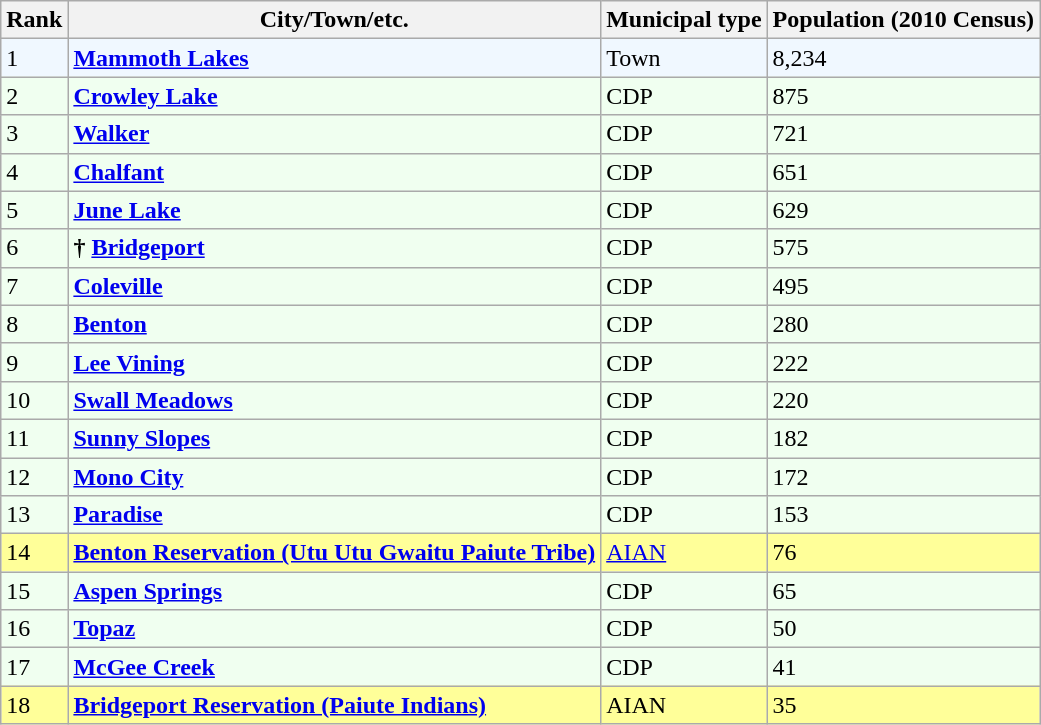<table class="wikitable sortable">
<tr>
<th>Rank</th>
<th>City/Town/etc.</th>
<th>Municipal type</th>
<th>Population (2010 Census)</th>
</tr>
<tr style="background:#f0f8ff;">
<td>1</td>
<td><strong><a href='#'>Mammoth Lakes</a></strong></td>
<td>Town</td>
<td>8,234</td>
</tr>
<tr style="background:honeyDew;">
<td>2</td>
<td><strong><a href='#'>Crowley Lake</a></strong></td>
<td>CDP</td>
<td>875</td>
</tr>
<tr style="background:honeyDew;">
<td>3</td>
<td><strong><a href='#'>Walker</a></strong></td>
<td>CDP</td>
<td>721</td>
</tr>
<tr style="background:honeyDew;">
<td>4</td>
<td><strong><a href='#'>Chalfant</a></strong></td>
<td>CDP</td>
<td>651</td>
</tr>
<tr style="background:honeyDew;">
<td>5</td>
<td><strong><a href='#'>June Lake</a></strong></td>
<td>CDP</td>
<td>629</td>
</tr>
<tr style="background:honeyDew;">
<td>6</td>
<td><strong>†</strong> <strong><a href='#'>Bridgeport</a></strong></td>
<td>CDP</td>
<td>575</td>
</tr>
<tr style="background:honeyDew;">
<td>7</td>
<td><strong><a href='#'>Coleville</a></strong></td>
<td>CDP</td>
<td>495</td>
</tr>
<tr style="background:honeyDew;">
<td>8</td>
<td><strong><a href='#'>Benton</a></strong></td>
<td>CDP</td>
<td>280</td>
</tr>
<tr style="background:honeyDew;">
<td>9</td>
<td><strong><a href='#'>Lee Vining</a></strong></td>
<td>CDP</td>
<td>222</td>
</tr>
<tr style="background:honeyDew;">
<td>10</td>
<td><strong><a href='#'>Swall Meadows</a></strong></td>
<td>CDP</td>
<td>220</td>
</tr>
<tr style="background:honeyDew;">
<td>11</td>
<td><strong><a href='#'>Sunny Slopes</a></strong></td>
<td>CDP</td>
<td>182</td>
</tr>
<tr style="background:honeyDew;">
<td>12</td>
<td><strong><a href='#'>Mono City</a></strong></td>
<td>CDP</td>
<td>172</td>
</tr>
<tr style="background:honeyDew;">
<td>13</td>
<td><strong><a href='#'>Paradise</a></strong></td>
<td>CDP</td>
<td>153</td>
</tr>
<tr style="background:#ff9;">
<td>14</td>
<td><strong><a href='#'>Benton Reservation (Utu Utu Gwaitu Paiute Tribe)</a></strong></td>
<td><a href='#'>AIAN</a></td>
<td>76</td>
</tr>
<tr style="background:honeyDew;">
<td>15</td>
<td><strong><a href='#'>Aspen Springs</a></strong></td>
<td>CDP</td>
<td>65</td>
</tr>
<tr style="background:honeyDew;">
<td>16</td>
<td><strong><a href='#'>Topaz</a></strong></td>
<td>CDP</td>
<td>50</td>
</tr>
<tr style="background:honeyDew;">
<td>17</td>
<td><strong><a href='#'>McGee Creek</a></strong></td>
<td>CDP</td>
<td>41</td>
</tr>
<tr style="background:#ff9;">
<td>18</td>
<td><strong><a href='#'>Bridgeport Reservation (Paiute Indians)</a></strong></td>
<td>AIAN</td>
<td>35</td>
</tr>
</table>
